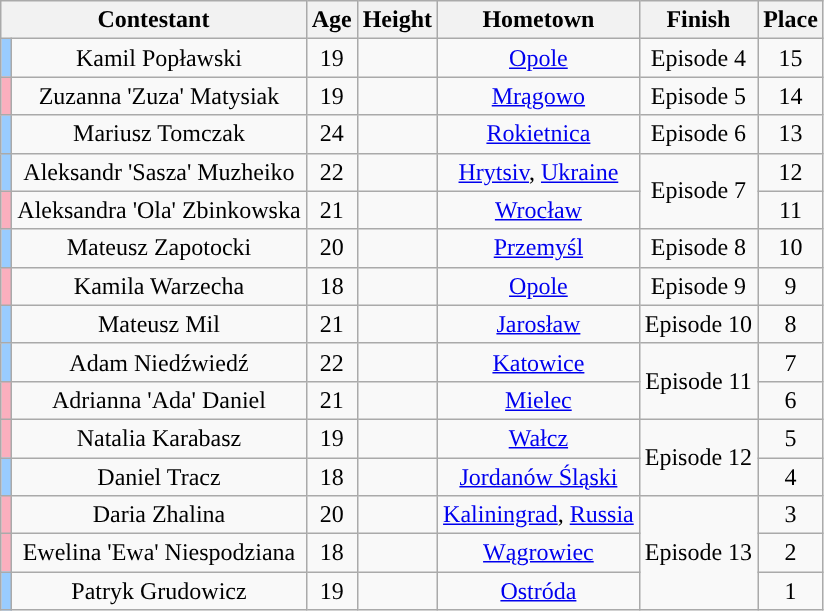<table class="wikitable sortable" style="text-align:center;">
<tr>
<th colspan="2">Contestant</th>
<th>Age</th>
<th>Height</th>
<th>Hometown</th>
<th>Finish</th>
<th>Place</th>
</tr>
<tr>
<td style="background:#9cf;"></td>
<td>Kamil Popławski</td>
<td>19</td>
<td></td>
<td><a href='#'>Opole</a></td>
<td>Episode 4</td>
<td>15</td>
</tr>
<tr>
<td style="background:#faafbe"></td>
<td>Zuzanna 'Zuza' Matysiak</td>
<td>19</td>
<td></td>
<td><a href='#'>Mrągowo</a></td>
<td>Episode 5</td>
<td>14</td>
</tr>
<tr>
<td style="background:#9cf;"></td>
<td>Mariusz Tomczak</td>
<td>24</td>
<td nowrap></td>
<td><a href='#'>Rokietnica</a></td>
<td>Episode 6</td>
<td>13</td>
</tr>
<tr>
<td style="background:#9cf;"></td>
<td nowrap>Aleksandr 'Sasza' Muzheiko</td>
<td>22</td>
<td></td>
<td><a href='#'>Hrytsiv</a>, <a href='#'>Ukraine</a></td>
<td rowspan="2">Episode 7</td>
<td>12</td>
</tr>
<tr>
<td style="background:#faafbe"></td>
<td nowrap>Aleksandra 'Ola' Zbinkowska</td>
<td>21</td>
<td></td>
<td><a href='#'>Wrocław</a></td>
<td>11</td>
</tr>
<tr>
<td style="background:#9cf;"></td>
<td>Mateusz Zapotocki</td>
<td>20</td>
<td></td>
<td><a href='#'>Przemyśl</a></td>
<td>Episode 8</td>
<td>10</td>
</tr>
<tr>
<td style="background:#faafbe"></td>
<td>Kamila Warzecha</td>
<td>18</td>
<td></td>
<td><a href='#'>Opole</a></td>
<td>Episode 9</td>
<td>9</td>
</tr>
<tr>
<td style="background:#9cf;"></td>
<td>Mateusz Mil</td>
<td>21</td>
<td nowrap></td>
<td><a href='#'>Jarosław</a></td>
<td nowrap>Episode 10</td>
<td>8</td>
</tr>
<tr>
<td style="background:#9cf;"></td>
<td>Adam Niedźwiedź</td>
<td>22</td>
<td></td>
<td><a href='#'>Katowice</a></td>
<td rowspan="2">Episode 11</td>
<td>7</td>
</tr>
<tr>
<td style="background:#faafbe"></td>
<td>Adrianna 'Ada' Daniel</td>
<td>21</td>
<td></td>
<td><a href='#'>Mielec</a></td>
<td>6</td>
</tr>
<tr>
<td style="background:#faafbe"></td>
<td>Natalia Karabasz</td>
<td>19</td>
<td></td>
<td><a href='#'>Wałcz</a></td>
<td rowspan="2">Episode 12</td>
<td>5</td>
</tr>
<tr>
<td style="background:#9cf;"></td>
<td>Daniel Tracz</td>
<td>18</td>
<td></td>
<td><a href='#'>Jordanów Śląski</a></td>
<td>4</td>
</tr>
<tr>
<td style="background:#faafbe"></td>
<td>Daria Zhalina</td>
<td>20</td>
<td></td>
<td nowrap><a href='#'>Kaliningrad</a>, <a href='#'>Russia</a></td>
<td rowspan="3">Episode 13</td>
<td>3</td>
</tr>
<tr>
<td style="background:#faafbe"></td>
<td nowrap>Ewelina 'Ewa' Niespodziana</td>
<td>18</td>
<td></td>
<td><a href='#'>Wągrowiec</a></td>
<td>2</td>
</tr>
<tr>
<td style="background:#9cf;"></td>
<td>Patryk Grudowicz</td>
<td>19</td>
<td></td>
<td><a href='#'>Ostróda</a></td>
<td>1</td>
</tr>
</table>
